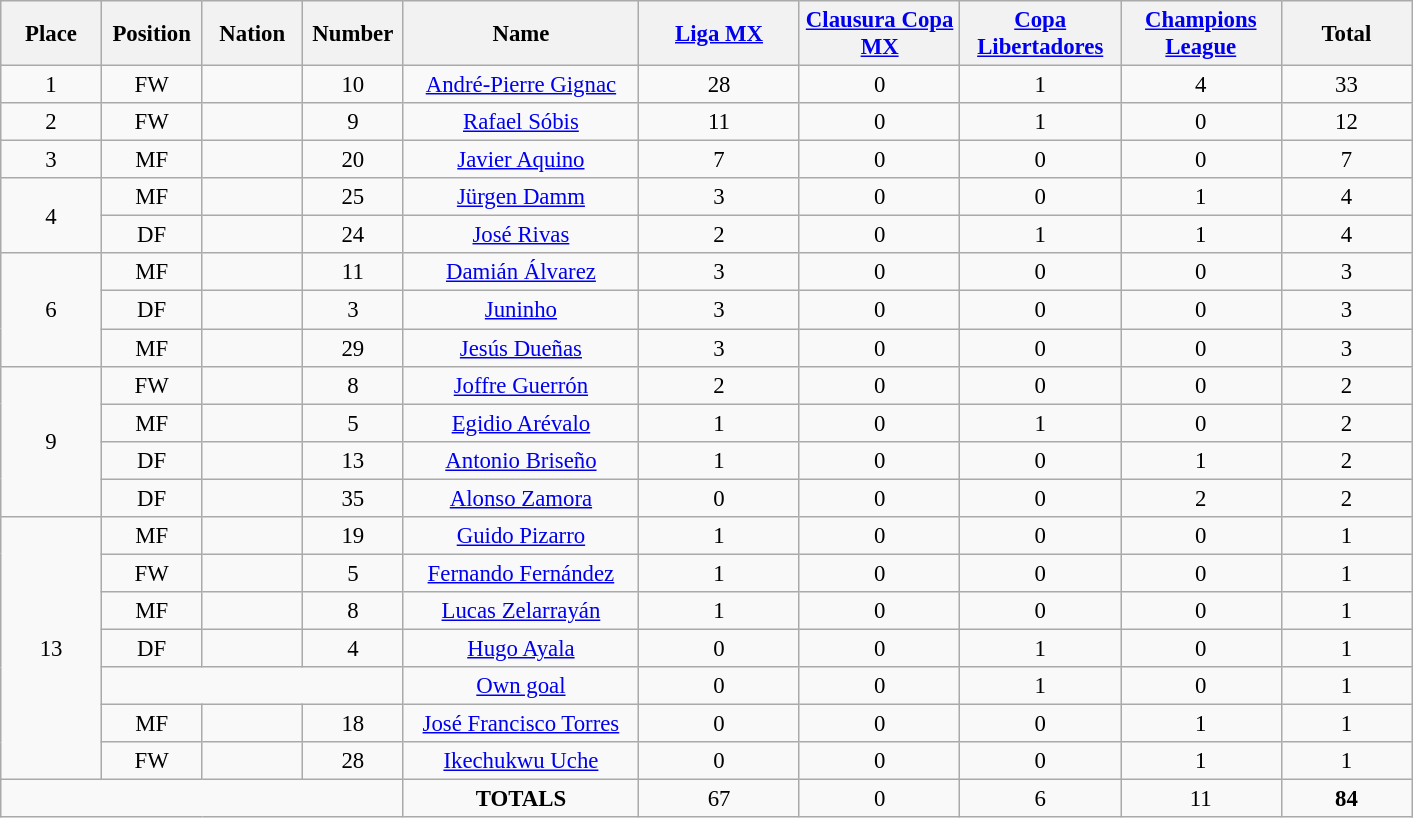<table class="wikitable" style="font-size: 95%; text-align: center;">
<tr>
<th width=60>Place</th>
<th width=60>Position</th>
<th width=60>Nation</th>
<th width=60>Number</th>
<th width=150>Name</th>
<th width=100><a href='#'>Liga MX</a></th>
<th width=100><a href='#'>Clausura Copa MX</a></th>
<th width=100><a href='#'>Copa Libertadores</a></th>
<th width=100><a href='#'>Champions League</a></th>
<th width=80>Total</th>
</tr>
<tr>
<td>1</td>
<td>FW</td>
<td></td>
<td>10</td>
<td><a href='#'>André-Pierre Gignac</a></td>
<td>28</td>
<td>0</td>
<td>1</td>
<td>4</td>
<td>33</td>
</tr>
<tr>
<td>2</td>
<td>FW</td>
<td></td>
<td>9</td>
<td><a href='#'>Rafael Sóbis</a></td>
<td>11</td>
<td>0</td>
<td>1</td>
<td>0</td>
<td>12</td>
</tr>
<tr>
<td>3</td>
<td>MF</td>
<td></td>
<td>20</td>
<td><a href='#'>Javier Aquino</a></td>
<td>7</td>
<td>0</td>
<td>0</td>
<td>0</td>
<td>7</td>
</tr>
<tr>
<td rowspan="2">4</td>
<td>MF</td>
<td></td>
<td>25</td>
<td><a href='#'>Jürgen Damm</a></td>
<td>3</td>
<td>0</td>
<td>0</td>
<td>1</td>
<td>4</td>
</tr>
<tr>
<td>DF</td>
<td></td>
<td>24</td>
<td><a href='#'>José Rivas</a></td>
<td>2</td>
<td>0</td>
<td>1</td>
<td>1</td>
<td>4</td>
</tr>
<tr>
<td rowspan="3">6</td>
<td>MF</td>
<td></td>
<td>11</td>
<td><a href='#'>Damián Álvarez</a></td>
<td>3</td>
<td>0</td>
<td>0</td>
<td>0</td>
<td>3</td>
</tr>
<tr>
<td>DF</td>
<td></td>
<td>3</td>
<td><a href='#'>Juninho</a></td>
<td>3</td>
<td>0</td>
<td>0</td>
<td>0</td>
<td>3</td>
</tr>
<tr>
<td>MF</td>
<td></td>
<td>29</td>
<td><a href='#'>Jesús Dueñas</a></td>
<td>3</td>
<td>0</td>
<td>0</td>
<td>0</td>
<td>3</td>
</tr>
<tr>
<td rowspan="4">9</td>
<td>FW</td>
<td></td>
<td>8</td>
<td><a href='#'>Joffre Guerrón</a></td>
<td>2</td>
<td>0</td>
<td>0</td>
<td>0</td>
<td>2</td>
</tr>
<tr>
<td>MF</td>
<td></td>
<td>5</td>
<td><a href='#'>Egidio Arévalo</a></td>
<td>1</td>
<td>0</td>
<td>1</td>
<td>0</td>
<td>2</td>
</tr>
<tr>
<td>DF</td>
<td></td>
<td>13</td>
<td><a href='#'>Antonio Briseño</a></td>
<td>1</td>
<td>0</td>
<td>0</td>
<td>1</td>
<td>2</td>
</tr>
<tr>
<td>DF</td>
<td></td>
<td>35</td>
<td><a href='#'>Alonso Zamora</a></td>
<td>0</td>
<td>0</td>
<td>0</td>
<td>2</td>
<td>2</td>
</tr>
<tr>
<td rowspan="7">13</td>
<td>MF</td>
<td></td>
<td>19</td>
<td><a href='#'>Guido Pizarro</a></td>
<td>1</td>
<td>0</td>
<td>0</td>
<td>0</td>
<td>1</td>
</tr>
<tr>
<td>FW</td>
<td></td>
<td>5</td>
<td><a href='#'>Fernando Fernández</a></td>
<td>1</td>
<td>0</td>
<td>0</td>
<td>0</td>
<td>1</td>
</tr>
<tr>
<td>MF</td>
<td></td>
<td>8</td>
<td><a href='#'>Lucas Zelarrayán</a></td>
<td>1</td>
<td>0</td>
<td>0</td>
<td>0</td>
<td>1</td>
</tr>
<tr>
<td>DF</td>
<td></td>
<td>4</td>
<td><a href='#'>Hugo Ayala</a></td>
<td>0</td>
<td>0</td>
<td>1</td>
<td>0</td>
<td>1</td>
</tr>
<tr>
<td colspan="3"></td>
<td><a href='#'>Own goal</a></td>
<td>0</td>
<td>0</td>
<td>1</td>
<td>0</td>
<td>1</td>
</tr>
<tr>
<td>MF</td>
<td></td>
<td>18</td>
<td><a href='#'>José Francisco Torres</a></td>
<td>0</td>
<td>0</td>
<td>0</td>
<td>1</td>
<td>1</td>
</tr>
<tr>
<td>FW</td>
<td></td>
<td>28</td>
<td><a href='#'>Ikechukwu Uche</a></td>
<td>0</td>
<td>0</td>
<td>0</td>
<td>1</td>
<td>1</td>
</tr>
<tr>
<td colspan="4"></td>
<td><strong>TOTALS</strong></td>
<td>67</td>
<td>0</td>
<td>6</td>
<td>11</td>
<td><strong>84</strong></td>
</tr>
</table>
